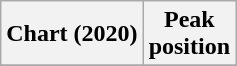<table class="wikitable plainrowheaders" style="text-align:center">
<tr>
<th>Chart (2020)</th>
<th>Peak<br>position</th>
</tr>
<tr>
</tr>
</table>
